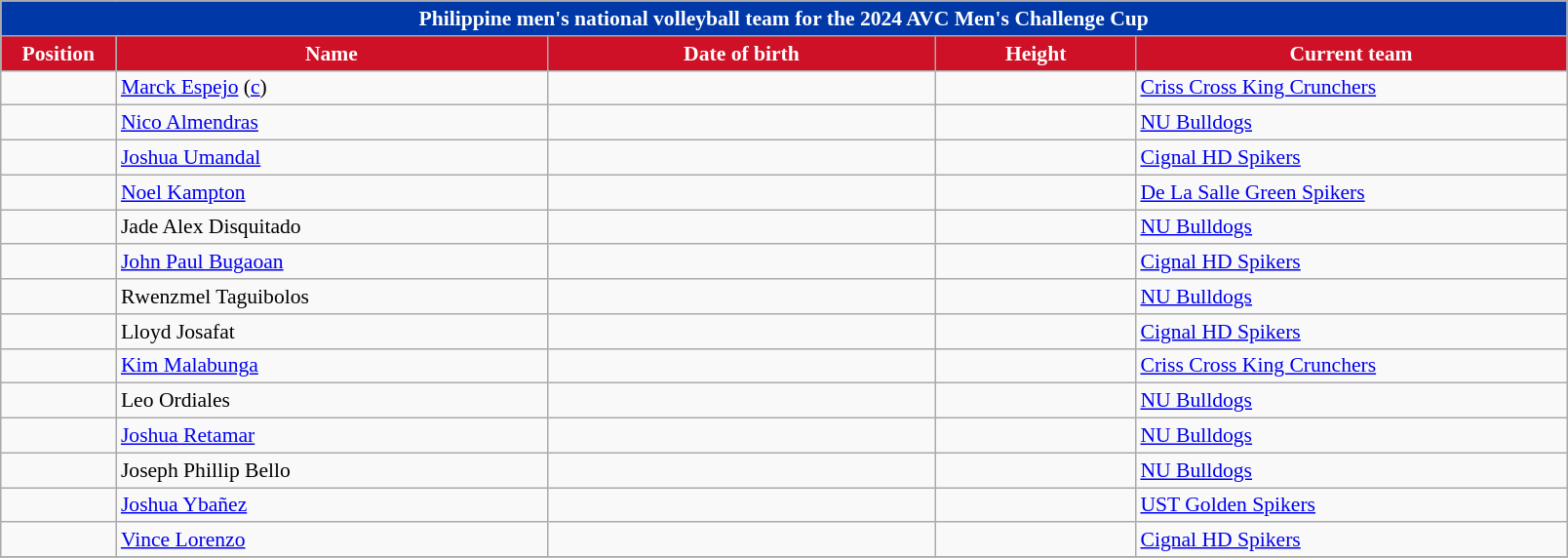<table class="wikitable" style="font-size:90%; text-align:center">
<tr>
<th colspan="6" style="background:#0038A8; color: #FFFFFF"><strong>Philippine men's national volleyball team for the 2024 AVC Men's Challenge Cup</strong></th>
</tr>
<tr>
<th style="width:5em; background:#CE1126; color: #FFFFFF;">Position</th>
<th style="width:20em; background:#CE1126; color: #FFFFFF;">Name</th>
<th style="width:18em; background:#CE1126; color: #FFFFFF;">Date of birth</th>
<th style="width:9em; background:#CE1126; color: #FFFFFF;">Height</th>
<th style="width:20em; background:#CE1126; color: #FFFFFF;">Current team</th>
</tr>
<tr>
<td></td>
<td align=left><a href='#'>Marck Espejo</a> (<a href='#'>c</a>)</td>
<td align=right></td>
<td></td>
<td align=left><a href='#'>Criss Cross King Crunchers</a></td>
</tr>
<tr>
<td></td>
<td align=left><a href='#'>Nico Almendras</a></td>
<td align=right></td>
<td></td>
<td align=left><a href='#'>NU Bulldogs</a></td>
</tr>
<tr>
<td></td>
<td align=left><a href='#'>Joshua Umandal</a></td>
<td align=right></td>
<td></td>
<td align=left><a href='#'>Cignal HD Spikers</a></td>
</tr>
<tr>
<td></td>
<td align=left><a href='#'>Noel Kampton</a></td>
<td align=right></td>
<td></td>
<td align=left><a href='#'>De La Salle Green Spikers</a></td>
</tr>
<tr>
<td></td>
<td align=left>Jade Alex Disquitado</td>
<td align=right></td>
<td></td>
<td align=left><a href='#'>NU Bulldogs</a></td>
</tr>
<tr>
<td></td>
<td align=left><a href='#'>John Paul Bugaoan</a></td>
<td align=right></td>
<td></td>
<td align=left><a href='#'>Cignal HD Spikers</a></td>
</tr>
<tr>
<td></td>
<td align=left>Rwenzmel Taguibolos</td>
<td align=right></td>
<td></td>
<td align=left><a href='#'>NU Bulldogs</a></td>
</tr>
<tr>
<td></td>
<td align=left>Lloyd Josafat</td>
<td align=right></td>
<td></td>
<td align=left><a href='#'>Cignal HD Spikers</a></td>
</tr>
<tr>
<td></td>
<td align=left><a href='#'>Kim Malabunga</a></td>
<td align=right></td>
<td></td>
<td align=left><a href='#'>Criss Cross King Crunchers</a></td>
</tr>
<tr>
<td></td>
<td align=left>Leo Ordiales</td>
<td align=right></td>
<td></td>
<td align=left><a href='#'>NU Bulldogs</a></td>
</tr>
<tr>
<td></td>
<td align=left><a href='#'>Joshua Retamar</a></td>
<td align=right></td>
<td></td>
<td align=left><a href='#'>NU Bulldogs</a></td>
</tr>
<tr>
<td></td>
<td align=left>Joseph Phillip Bello</td>
<td align=right></td>
<td></td>
<td align=left><a href='#'>NU Bulldogs</a></td>
</tr>
<tr>
<td></td>
<td align=left><a href='#'>Joshua Ybañez</a></td>
<td align=right></td>
<td></td>
<td align=left><a href='#'>UST Golden Spikers</a></td>
</tr>
<tr>
<td></td>
<td align=left><a href='#'>Vince Lorenzo</a></td>
<td align=right></td>
<td></td>
<td align=left><a href='#'>Cignal HD Spikers</a></td>
</tr>
<tr>
</tr>
</table>
